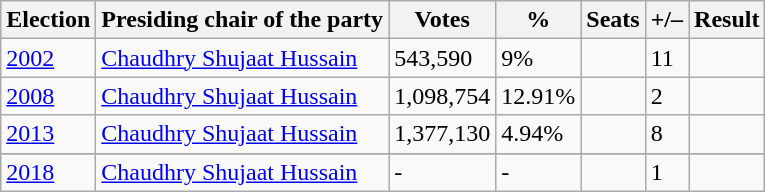<table class="wikitable">
<tr>
<th><strong>Election</strong></th>
<th>Presiding chair of the party</th>
<th><strong>Votes</strong></th>
<th><strong>%</strong></th>
<th><strong>Seats</strong></th>
<th>+/–</th>
<th>Result</th>
</tr>
<tr>
<td><a href='#'>2002</a></td>
<td><a href='#'>Chaudhry Shujaat Hussain</a></td>
<td>543,590</td>
<td>9%</td>
<td></td>
<td>11</td>
<td></td>
</tr>
<tr>
<td><a href='#'>2008</a></td>
<td><a href='#'>Chaudhry Shujaat Hussain</a></td>
<td>1,098,754</td>
<td>12.91%</td>
<td></td>
<td> 2</td>
<td></td>
</tr>
<tr>
<td><a href='#'>2013</a></td>
<td><a href='#'>Chaudhry Shujaat Hussain</a></td>
<td>1,377,130</td>
<td>4.94%</td>
<td></td>
<td> 8</td>
<td></td>
</tr>
<tr>
</tr>
<tr>
<td><a href='#'>2018</a></td>
<td><a href='#'>Chaudhry Shujaat Hussain</a></td>
<td>-</td>
<td>-</td>
<td></td>
<td> 1</td>
<td></td>
</tr>
</table>
